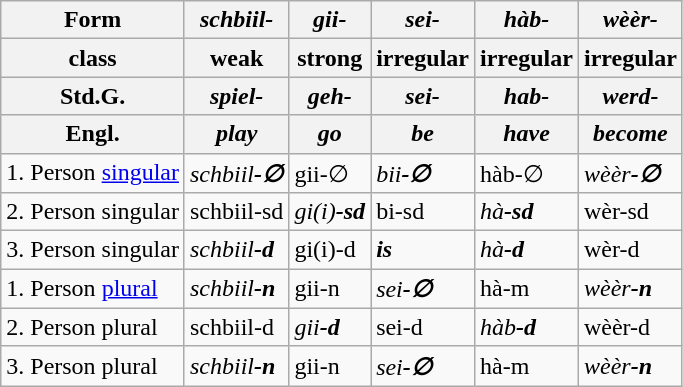<table class="wikitable">
<tr>
<th>Form</th>
<th><em>schbiil-</em></th>
<th><em>gii-</em></th>
<th><em>sei-</em></th>
<th><em>hàb-</em></th>
<th><em>wèèr-</em></th>
</tr>
<tr>
<th>class</th>
<th>weak</th>
<th>strong</th>
<th>irregular</th>
<th>irregular</th>
<th>irregular</th>
</tr>
<tr>
<th>Std.G.</th>
<th><em>spiel-</em></th>
<th><em>geh-</em></th>
<th><em>sei-</em></th>
<th><em>hab-</em></th>
<th><em>werd-</em></th>
</tr>
<tr>
<th>Engl.</th>
<th><em>play</em></th>
<th><em>go</em></th>
<th><em>be</em></th>
<th><em>have</em></th>
<th><em>become</em></th>
</tr>
<tr>
<td>1. Person <a href='#'>singular</a></td>
<td><em>schbiil<strong>-∅<strong><em></td>
<td></em>gii</strong>-∅</em></strong></td>
<td><em>bii<strong>-∅<strong><em></td>
<td></em>hàb</strong>-∅</em></strong></td>
<td><em>wèèr<strong>-∅<strong><em></td>
</tr>
<tr>
<td>2. Person singular</td>
<td></em>schbiil</strong>-sd</em></strong></td>
<td><em>gi(i)<strong>-sd<strong><em></td>
<td></em>bi</strong>-sd</em></strong></td>
<td><em>hà<strong>-sd<strong><em></td>
<td></em>wèr</strong>-sd</em></strong></td>
</tr>
<tr>
<td>3. Person singular</td>
<td><em>schbiil<strong>-d<strong><em></td>
<td></em>gi(i)</strong>-d</em></strong></td>
<td><strong><em>is</em></strong></td>
<td><em>hà<strong>-d<strong><em></td>
<td></em>wèr</strong>-d</em></strong></td>
</tr>
<tr>
<td>1. Person <a href='#'>plural</a></td>
<td><em>schbiil<strong>-n<strong><em></td>
<td></em>gii</strong>-n</em></strong></td>
<td><em>sei<strong>-∅<strong><em></td>
<td></em>hà</strong>-m</em></strong></td>
<td><em>wèèr<strong>-n<strong><em></td>
</tr>
<tr>
<td>2. Person plural</td>
<td></em>schbiil</strong>-d</em></strong></td>
<td><em>gii<strong>-d<strong><em></td>
<td></em>sei</strong>-d</em></strong></td>
<td><em>hàb<strong>-d<strong><em></td>
<td></em>wèèr</strong>-d</em></strong></td>
</tr>
<tr>
<td>3. Person plural</td>
<td><em>schbiil<strong>-n<strong><em></td>
<td></em>gii</strong>-n</em></strong></td>
<td><em>sei<strong>-∅<strong><em></td>
<td></em>hà</strong>-m</em></strong></td>
<td><em>wèèr<strong>-n<strong><em></td>
</tr>
</table>
